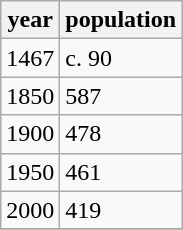<table class="wikitable">
<tr>
<th>year</th>
<th>population</th>
</tr>
<tr>
<td>1467</td>
<td>c. 90</td>
</tr>
<tr>
<td>1850</td>
<td>587</td>
</tr>
<tr>
<td>1900</td>
<td>478</td>
</tr>
<tr>
<td>1950</td>
<td>461</td>
</tr>
<tr>
<td>2000</td>
<td>419</td>
</tr>
<tr>
</tr>
</table>
